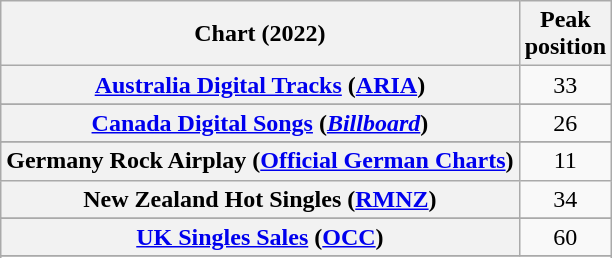<table class="wikitable sortable plainrowheaders" style="text-align:center">
<tr>
<th scope="col">Chart (2022)</th>
<th scope="col">Peak<br>position</th>
</tr>
<tr>
<th scope="row"><a href='#'>Australia Digital Tracks</a> (<a href='#'>ARIA</a>)</th>
<td>33</td>
</tr>
<tr>
</tr>
<tr>
<th scope="row"><a href='#'>Canada Digital Songs</a> (<em><a href='#'>Billboard</a></em>)</th>
<td>26</td>
</tr>
<tr>
</tr>
<tr>
<th scope="row">Germany Rock Airplay (<a href='#'>Official German Charts</a>)</th>
<td>11</td>
</tr>
<tr>
<th scope="row">New Zealand Hot Singles (<a href='#'>RMNZ</a>)</th>
<td>34</td>
</tr>
<tr>
</tr>
<tr>
</tr>
<tr>
<th scope="row"><a href='#'>UK Singles Sales</a> (<a href='#'>OCC</a>)</th>
<td>60</td>
</tr>
<tr>
</tr>
<tr>
</tr>
<tr>
</tr>
</table>
